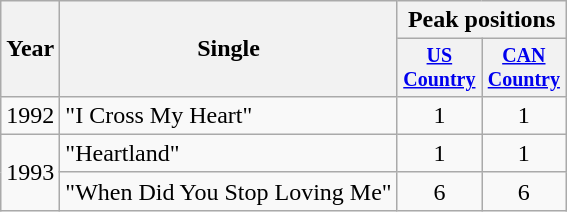<table class="wikitable">
<tr>
<th rowspan="2">Year</th>
<th rowspan="2">Single</th>
<th colspan="2">Peak positions</th>
</tr>
<tr style="font-size:smaller;">
<th width="50"><a href='#'>US Country</a></th>
<th width="50"><a href='#'>CAN Country</a></th>
</tr>
<tr>
<td>1992</td>
<td>"I Cross My Heart"</td>
<td align="center">1</td>
<td align="center">1</td>
</tr>
<tr>
<td rowspan="2">1993</td>
<td>"Heartland"</td>
<td align="center">1</td>
<td align="center">1</td>
</tr>
<tr>
<td>"When Did You Stop Loving Me"</td>
<td align="center">6</td>
<td align="center">6</td>
</tr>
</table>
